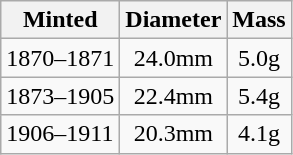<table class="wikitable">
<tr>
<th>Minted</th>
<th>Diameter</th>
<th>Mass</th>
</tr>
<tr>
<td>1870–1871</td>
<td align="center">24.0mm</td>
<td align="center">5.0g</td>
</tr>
<tr>
<td>1873–1905</td>
<td align="center">22.4mm</td>
<td align="center">5.4g</td>
</tr>
<tr>
<td>1906–1911</td>
<td align="center">20.3mm</td>
<td align="center">4.1g</td>
</tr>
</table>
